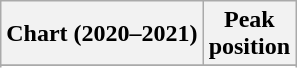<table class="wikitable sortable plainrowheaders" style="text-align:center">
<tr>
<th scope="col">Chart (2020–2021)</th>
<th scope="col">Peak<br>position</th>
</tr>
<tr>
</tr>
<tr>
</tr>
<tr>
</tr>
<tr>
</tr>
<tr>
</tr>
</table>
